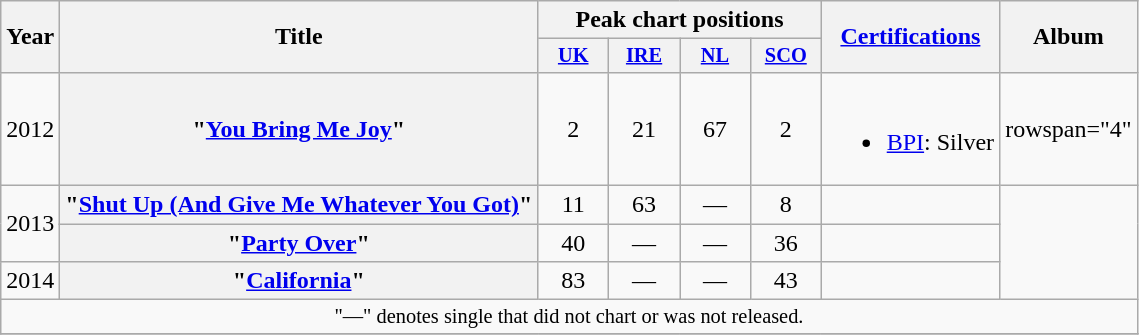<table class="wikitable plainrowheaders" style="text-align:center;">
<tr>
<th scope="col" rowspan="2">Year</th>
<th scope="col" rowspan="2">Title</th>
<th scope="col" colspan="4">Peak chart positions</th>
<th scope="col" rowspan="2"><a href='#'>Certifications</a></th>
<th scope="col" rowspan="2">Album</th>
</tr>
<tr>
<th scope="col" style="width:3em;font-size:85%;"><a href='#'>UK</a><br></th>
<th scope="col" style="width:3em;font-size:85%;"><a href='#'>IRE</a><br></th>
<th scope="col" style="width:3em;font-size:85%;"><a href='#'>NL</a><br></th>
<th scope="col" style="width:3em;font-size:85%;"><a href='#'>SCO</a><br></th>
</tr>
<tr>
<td>2012</td>
<th scope="row">"<a href='#'>You Bring Me Joy</a>"</th>
<td>2</td>
<td>21</td>
<td>67</td>
<td>2</td>
<td><br><ul><li><a href='#'>BPI</a>: Silver</li></ul></td>
<td>rowspan="4" </td>
</tr>
<tr>
<td rowspan="2">2013</td>
<th scope="row">"<a href='#'>Shut Up (And Give Me Whatever You Got)</a>"</th>
<td>11</td>
<td>63</td>
<td>—</td>
<td>8</td>
<td></td>
</tr>
<tr>
<th scope="row">"<a href='#'>Party Over</a>"</th>
<td>40</td>
<td>—</td>
<td>—</td>
<td>36</td>
<td></td>
</tr>
<tr>
<td rowspan="1">2014</td>
<th scope="row">"<a href='#'>California</a>"</th>
<td>83</td>
<td>—</td>
<td>—</td>
<td>43</td>
<td></td>
</tr>
<tr>
<td colspan="18" style="font-size:85%">"—" denotes single that did not chart or was not released.</td>
</tr>
<tr>
</tr>
</table>
